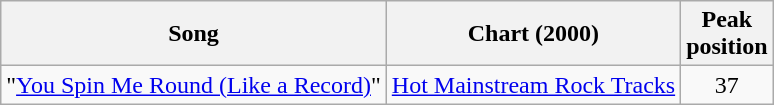<table class="wikitable">
<tr>
<th>Song</th>
<th>Chart (2000)</th>
<th>Peak<br>position</th>
</tr>
<tr>
<td>"<a href='#'>You Spin Me Round (Like a Record)</a>"</td>
<td><a href='#'>Hot Mainstream Rock Tracks</a></td>
<td align="center">37</td>
</tr>
</table>
